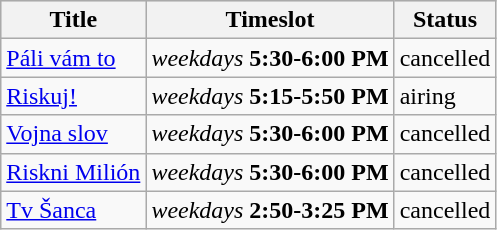<table class="wikitable">
<tr style="background:#e0e0e0;">
<th>Title</th>
<th>Timeslot</th>
<th>Status</th>
</tr>
<tr>
<td><a href='#'>Páli vám to</a></td>
<td><em>weekdays</em> <strong>5:30-6:00 PM</strong></td>
<td>cancelled</td>
</tr>
<tr>
<td><a href='#'>Riskuj!</a></td>
<td><em>weekdays</em> <strong>5:15-5:50 PM</strong></td>
<td>airing</td>
</tr>
<tr>
<td><a href='#'>Vojna slov</a></td>
<td><em>weekdays</em> <strong>5:30-6:00 PM</strong></td>
<td>cancelled</td>
</tr>
<tr>
<td><a href='#'>Riskni Milión</a></td>
<td><em>weekdays</em> <strong>5:30-6:00 PM</strong></td>
<td>cancelled</td>
</tr>
<tr>
<td><a href='#'>Tv Šanca</a></td>
<td><em>weekdays</em> <strong>2:50-3:25 PM</strong></td>
<td>cancelled</td>
</tr>
</table>
